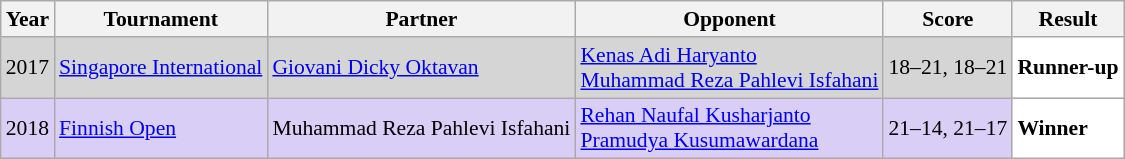<table class="sortable wikitable" style="font-size: 90%">
<tr>
<th>Year</th>
<th>Tournament</th>
<th>Partner</th>
<th>Opponent</th>
<th>Score</th>
<th>Result</th>
</tr>
<tr style="background:#D5D5D5">
<td align="center">2017</td>
<td align="left"><a href='#'>Singapore International</a></td>
<td align="left"> <a href='#'>Giovani Dicky Oktavan</a></td>
<td align="left"> <a href='#'>Kenas Adi Haryanto</a><br> <a href='#'>Muhammad Reza Pahlevi Isfahani</a></td>
<td align="left">18–21, 18–21</td>
<td style="text-align:left; background:white"> <strong>Runner-up</strong></td>
</tr>
<tr style="background:#D8CEF6">
<td align="center">2018</td>
<td align="left"><a href='#'>Finnish Open</a></td>
<td align="left"> Muhammad Reza Pahlevi Isfahani</td>
<td align="left"> <a href='#'>Rehan Naufal Kusharjanto</a><br> <a href='#'>Pramudya Kusumawardana</a></td>
<td align="left">21–14, 21–17</td>
<td style="text-align:left; background:white"> <strong>Winner</strong></td>
</tr>
</table>
